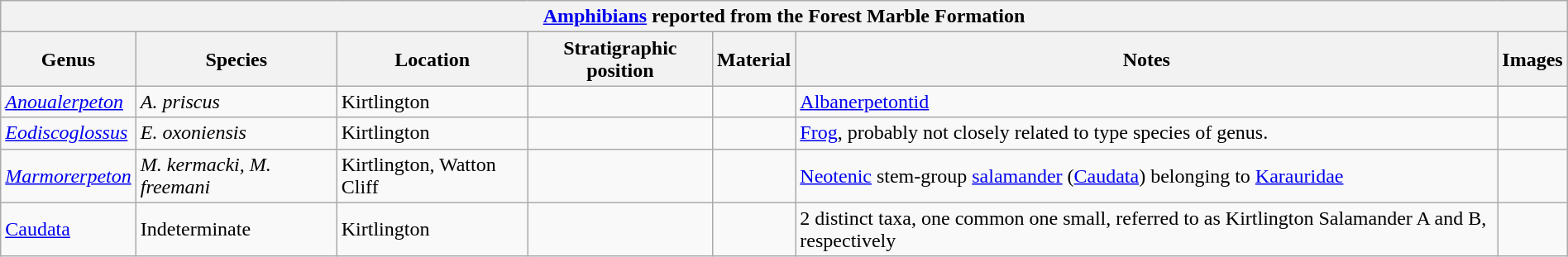<table class="wikitable" align="center" width="100%">
<tr>
<th colspan="7" align="center"><strong><a href='#'>Amphibians</a> reported from the Forest Marble Formation</strong></th>
</tr>
<tr>
<th>Genus</th>
<th>Species</th>
<th>Location</th>
<th>Stratigraphic position</th>
<th>Material</th>
<th>Notes</th>
<th>Images</th>
</tr>
<tr>
<td><em><a href='#'>Anoualerpeton</a></em></td>
<td><em>A. priscus</em></td>
<td>Kirtlington</td>
<td></td>
<td></td>
<td><a href='#'>Albanerpetontid</a></td>
<td></td>
</tr>
<tr>
<td><em><a href='#'>Eodiscoglossus</a></em></td>
<td><em>E. oxoniensis</em></td>
<td>Kirtlington</td>
<td></td>
<td></td>
<td><a href='#'>Frog</a>, probably not closely related to type species of genus.</td>
<td></td>
</tr>
<tr>
<td><em><a href='#'>Marmorerpeton</a></em></td>
<td><em>M. kermacki,</em> <em>M. freemani</em></td>
<td>Kirtlington, Watton Cliff</td>
<td></td>
<td></td>
<td><a href='#'>Neotenic</a> stem-group <a href='#'>salamander</a> (<a href='#'>Caudata</a>) belonging to <a href='#'>Karauridae</a></td>
<td></td>
</tr>
<tr>
<td><a href='#'>Caudata</a></td>
<td>Indeterminate</td>
<td>Kirtlington</td>
<td></td>
<td></td>
<td>2 distinct taxa, one common one small, referred to as Kirtlington Salamander A and B, respectively</td>
<td></td>
</tr>
</table>
